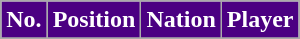<table class="wikitable sortable">
<tr>
<th style="background:#4B0082; color:white;" scope="col">No.</th>
<th style="background:#4B0082; color:white;" scope="col">Position</th>
<th style="background:#4B0082; color:white;" scope="col">Nation</th>
<th style="background:#4B0082; color:white;" scope="col">Player</th>
</tr>
<tr>
</tr>
</table>
